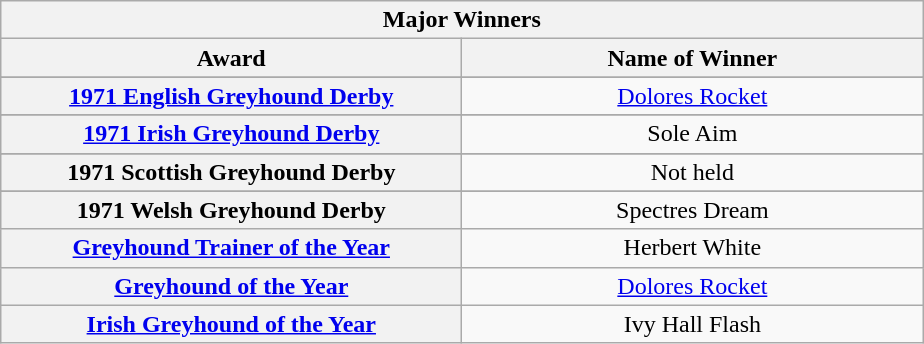<table class="wikitable">
<tr>
<th colspan="2">Major Winners</th>
</tr>
<tr>
<th width=300>Award</th>
<th width=300>Name of Winner</th>
</tr>
<tr>
</tr>
<tr align=center>
<th><a href='#'>1971 English Greyhound Derby</a></th>
<td><a href='#'>Dolores Rocket</a></td>
</tr>
<tr>
</tr>
<tr align=center>
<th><a href='#'>1971 Irish Greyhound Derby</a></th>
<td>Sole Aim </td>
</tr>
<tr>
</tr>
<tr align=center>
<th>1971 Scottish Greyhound Derby</th>
<td>Not held </td>
</tr>
<tr>
</tr>
<tr align=center>
<th>1971 Welsh Greyhound Derby</th>
<td>Spectres Dream </td>
</tr>
<tr align=center>
<th><a href='#'>Greyhound Trainer of the Year</a></th>
<td>Herbert White</td>
</tr>
<tr align=center>
<th><a href='#'>Greyhound of the Year</a></th>
<td><a href='#'>Dolores Rocket</a></td>
</tr>
<tr align=center>
<th><a href='#'>Irish Greyhound of the Year</a></th>
<td>Ivy Hall Flash</td>
</tr>
</table>
